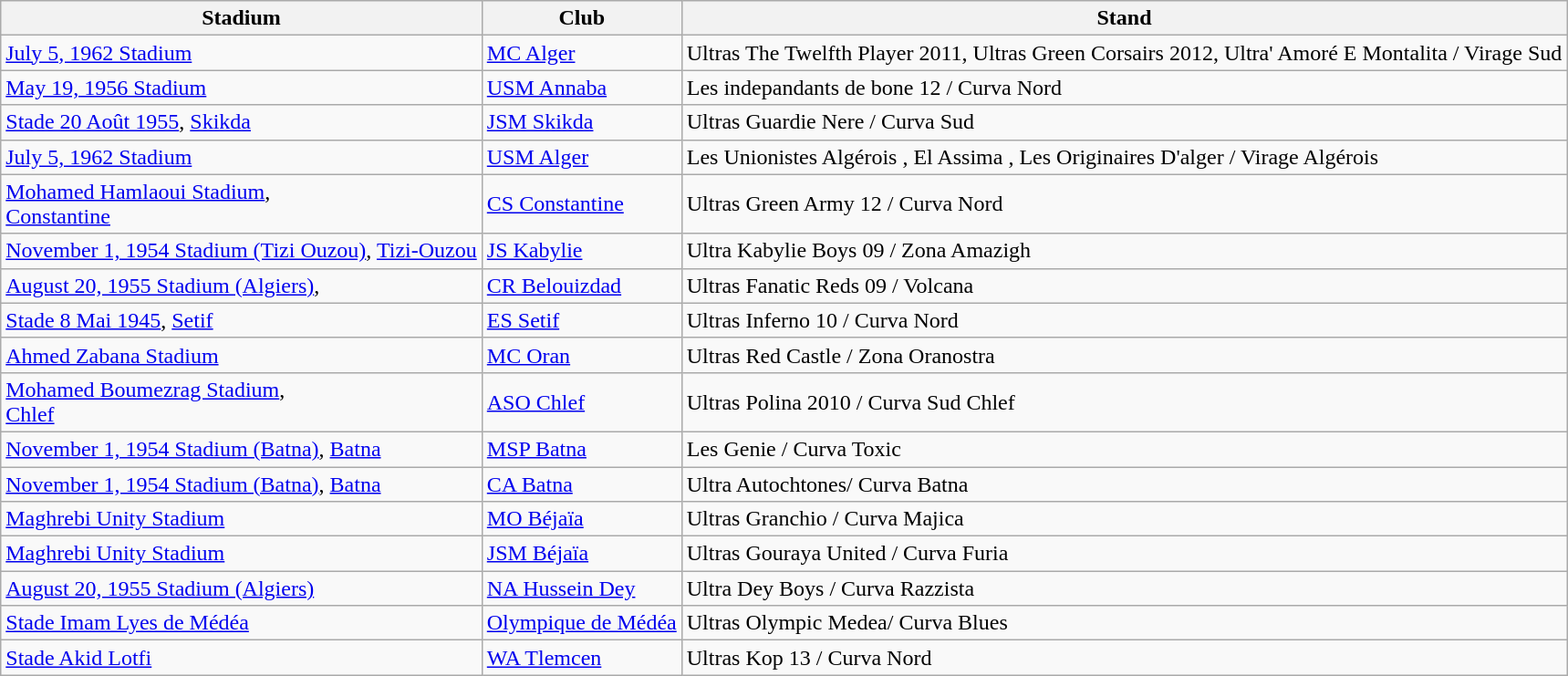<table class="wikitable">
<tr>
<th>Stadium</th>
<th>Club</th>
<th>Stand</th>
</tr>
<tr>
<td style="text-align:left;"><a href='#'>July 5, 1962 Stadium</a></td>
<td><a href='#'>MC Alger</a></td>
<td>Ultras The Twelfth Player 2011, Ultras Green Corsairs 2012, Ultra' Amoré E Montalita / Virage Sud</td>
</tr>
<tr>
<td style="text-align:left;"><a href='#'>May 19, 1956 Stadium</a></td>
<td><a href='#'>USM Annaba</a></td>
<td>Les indepandants de bone 12 / Curva Nord</td>
</tr>
<tr>
<td style="text-align:left;"><a href='#'>Stade 20 Août 1955</a>, <a href='#'>Skikda</a></td>
<td><a href='#'>JSM Skikda</a></td>
<td>Ultras Guardie Nere / Curva Sud</td>
</tr>
<tr>
<td style="text-align:left;"><a href='#'>July 5, 1962 Stadium</a></td>
<td><a href='#'>USM Alger</a></td>
<td>Les Unionistes Algérois , El Assima , Les Originaires D'alger / Virage Algérois</td>
</tr>
<tr>
<td style="text-align:left;"><a href='#'>Mohamed Hamlaoui Stadium</a>,<br><a href='#'>Constantine</a></td>
<td><a href='#'>CS Constantine</a></td>
<td>Ultras Green Army 12 / Curva Nord</td>
</tr>
<tr>
<td style="text-align:left;"><a href='#'>November 1, 1954 Stadium (Tizi Ouzou)</a>, <a href='#'>Tizi-Ouzou</a></td>
<td><a href='#'>JS Kabylie</a></td>
<td>Ultra Kabylie Boys 09 / Zona Amazigh</td>
</tr>
<tr>
<td style="text-align:left;"><a href='#'>August 20, 1955 Stadium (Algiers)</a>,</td>
<td><a href='#'>CR Belouizdad</a></td>
<td>Ultras Fanatic Reds 09 / Volcana</td>
</tr>
<tr>
<td style="text-align:left;"><a href='#'>Stade 8 Mai 1945</a>, <a href='#'>Setif</a></td>
<td><a href='#'>ES Setif</a></td>
<td>Ultras Inferno 10 / Curva Nord</td>
</tr>
<tr>
<td style="text-align:left;"><a href='#'>Ahmed Zabana Stadium</a></td>
<td><a href='#'>MC Oran</a></td>
<td>Ultras Red Castle / Zona Oranostra</td>
</tr>
<tr>
<td style="text-align:left;"><a href='#'>Mohamed Boumezrag Stadium</a>,<br><a href='#'>Chlef</a></td>
<td><a href='#'>ASO Chlef</a></td>
<td>Ultras Polina 2010 / Curva Sud Chlef</td>
</tr>
<tr>
<td style="text-align:left;"><a href='#'>November 1, 1954 Stadium (Batna)</a>, <a href='#'>Batna</a></td>
<td><a href='#'>MSP Batna</a></td>
<td>Les Genie / Curva Toxic</td>
</tr>
<tr>
<td style="text-align:left;"><a href='#'>November 1, 1954 Stadium (Batna)</a>, <a href='#'>Batna</a></td>
<td><a href='#'>CA Batna</a></td>
<td>Ultra Autochtones/ Curva Batna</td>
</tr>
<tr>
<td style="text-align:left;"><a href='#'>Maghrebi Unity Stadium</a></td>
<td><a href='#'>MO Béjaïa</a></td>
<td>Ultras Granchio / Curva Majica</td>
</tr>
<tr>
<td style="text-align:left;"><a href='#'>Maghrebi Unity Stadium</a></td>
<td><a href='#'>JSM Béjaïa</a></td>
<td>Ultras Gouraya United / Curva Furia</td>
</tr>
<tr>
<td style="text-align:left;"><a href='#'>August 20, 1955 Stadium (Algiers)</a></td>
<td><a href='#'>NA Hussein Dey</a></td>
<td>Ultra Dey Boys / Curva Razzista</td>
</tr>
<tr>
<td style="text-align:left;"><a href='#'>Stade Imam Lyes de Médéa</a></td>
<td><a href='#'>Olympique de Médéa</a></td>
<td>Ultras Olympic Medea/ Curva Blues</td>
</tr>
<tr>
<td style="text-align:left;"><a href='#'>Stade Akid Lotfi</a></td>
<td><a href='#'>WA Tlemcen</a></td>
<td>Ultras Kop 13 / Curva Nord</td>
</tr>
</table>
